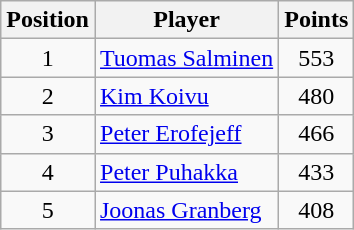<table class=wikitable>
<tr>
<th>Position</th>
<th>Player</th>
<th>Points</th>
</tr>
<tr>
<td align=center>1</td>
<td> <a href='#'>Tuomas Salminen</a></td>
<td align=center>553</td>
</tr>
<tr>
<td align=center>2</td>
<td> <a href='#'>Kim Koivu</a></td>
<td align=center>480</td>
</tr>
<tr>
<td align=center>3</td>
<td> <a href='#'>Peter Erofejeff</a></td>
<td align=center>466</td>
</tr>
<tr>
<td align=center>4</td>
<td> <a href='#'>Peter Puhakka</a></td>
<td align=center>433</td>
</tr>
<tr>
<td align=center>5</td>
<td> <a href='#'>Joonas Granberg</a></td>
<td align=center>408</td>
</tr>
</table>
